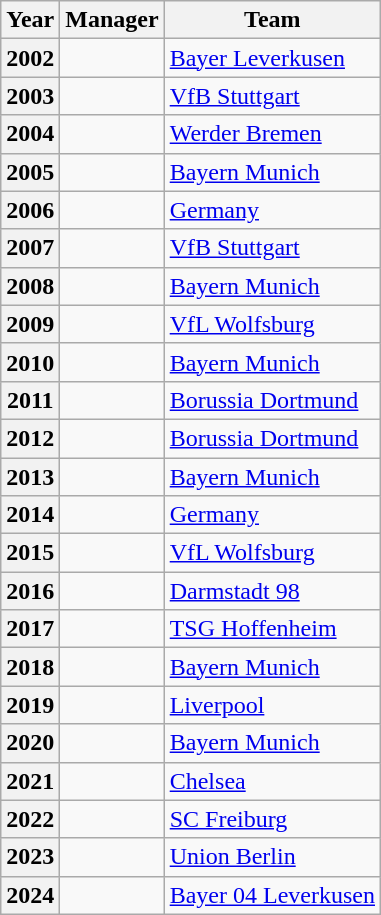<table class=wikitable plainrowheaders sortable>
<tr>
<th scope=col>Year</th>
<th scope=col>Manager</th>
<th scope=col>Team</th>
</tr>
<tr>
<th scope=row>2002</th>
<td></td>
<td><a href='#'>Bayer Leverkusen</a></td>
</tr>
<tr>
<th scope=row>2003</th>
<td></td>
<td><a href='#'>VfB Stuttgart</a></td>
</tr>
<tr>
<th scope=row>2004</th>
<td></td>
<td><a href='#'>Werder Bremen</a></td>
</tr>
<tr>
<th scope=row>2005</th>
<td></td>
<td><a href='#'>Bayern Munich</a></td>
</tr>
<tr>
<th scope=row>2006</th>
<td></td>
<td><a href='#'>Germany</a></td>
</tr>
<tr>
<th scope=row>2007</th>
<td></td>
<td><a href='#'>VfB Stuttgart</a></td>
</tr>
<tr>
<th scope=row>2008</th>
<td></td>
<td><a href='#'>Bayern Munich</a></td>
</tr>
<tr>
<th scope=row>2009</th>
<td></td>
<td><a href='#'>VfL Wolfsburg</a></td>
</tr>
<tr>
<th scope=row>2010</th>
<td> </td>
<td><a href='#'>Bayern Munich</a></td>
</tr>
<tr>
<th scope=row>2011</th>
<td></td>
<td><a href='#'>Borussia Dortmund</a></td>
</tr>
<tr>
<th scope=row>2012</th>
<td></td>
<td><a href='#'>Borussia Dortmund</a></td>
</tr>
<tr>
<th scope=row>2013</th>
<td></td>
<td><a href='#'>Bayern Munich</a></td>
</tr>
<tr>
<th scope=row>2014</th>
<td></td>
<td><a href='#'>Germany</a></td>
</tr>
<tr>
<th scope=row>2015</th>
<td></td>
<td><a href='#'>VfL Wolfsburg</a></td>
</tr>
<tr>
<th scope=row>2016</th>
<td></td>
<td><a href='#'>Darmstadt 98</a></td>
</tr>
<tr>
<th scope=row>2017</th>
<td></td>
<td><a href='#'>TSG Hoffenheim</a></td>
</tr>
<tr>
<th scope=row>2018</th>
<td></td>
<td><a href='#'>Bayern Munich</a></td>
</tr>
<tr>
<th scope=row>2019</th>
<td></td>
<td> <a href='#'>Liverpool</a></td>
</tr>
<tr>
<th scope=row>2020</th>
<td></td>
<td><a href='#'>Bayern Munich</a></td>
</tr>
<tr>
<th scope=row>2021</th>
<td></td>
<td> <a href='#'>Chelsea</a></td>
</tr>
<tr>
<th scope=row>2022</th>
<td></td>
<td><a href='#'>SC Freiburg</a></td>
</tr>
<tr>
<th scope=row>2023</th>
<td> </td>
<td><a href='#'>Union Berlin</a></td>
</tr>
<tr>
<th scope=row>2024</th>
<td> </td>
<td><a href='#'>Bayer 04 Leverkusen</a></td>
</tr>
</table>
